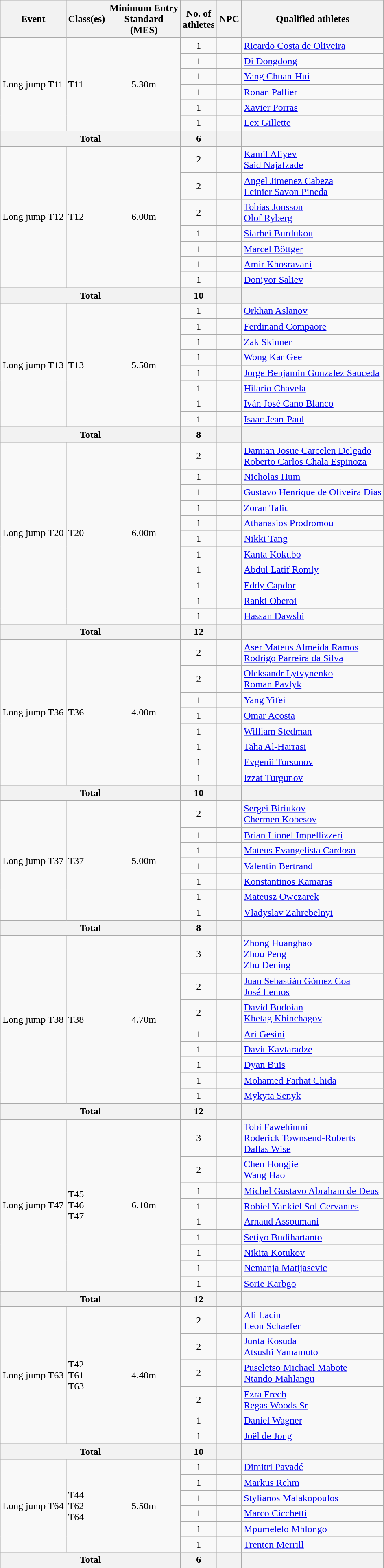<table class="wikitable">
<tr>
<th>Event</th>
<th>Class(es)</th>
<th>Minimum Entry<br> Standard<br> (MES)</th>
<th>No. of<br> athletes</th>
<th>NPC</th>
<th>Qualified athletes</th>
</tr>
<tr>
<td rowspan=6>Long jump T11</td>
<td rowspan=6>T11</td>
<td rowspan=6 align="center">5.30m</td>
<td align=center>1</td>
<td></td>
<td><a href='#'>Ricardo Costa de Oliveira</a></td>
</tr>
<tr>
<td align=center>1</td>
<td></td>
<td><a href='#'>Di Dongdong</a></td>
</tr>
<tr>
<td align=center>1</td>
<td></td>
<td><a href='#'>Yang Chuan-Hui</a></td>
</tr>
<tr>
<td align=center>1</td>
<td></td>
<td><a href='#'>Ronan Pallier</a></td>
</tr>
<tr>
<td align=center>1</td>
<td></td>
<td><a href='#'>Xavier Porras</a></td>
</tr>
<tr>
<td align=center>1</td>
<td></td>
<td><a href='#'>Lex Gillette</a></td>
</tr>
<tr>
<th colspan=3>Total</th>
<th>6</th>
<th></th>
<th></th>
</tr>
<tr>
<td rowspan=7>Long jump T12</td>
<td rowspan=7>T12</td>
<td rowspan=7 align="center">6.00m</td>
<td align=center>2</td>
<td></td>
<td><a href='#'>Kamil Aliyev</a><br><a href='#'>Said Najafzade</a></td>
</tr>
<tr>
<td align=center>2</td>
<td></td>
<td><a href='#'>Angel Jimenez Cabeza</a><br><a href='#'>Leinier Savon Pineda</a></td>
</tr>
<tr>
<td align=center>2</td>
<td></td>
<td><a href='#'>Tobias Jonsson</a><br><a href='#'>Olof Ryberg</a></td>
</tr>
<tr>
<td align=center>1</td>
<td></td>
<td><a href='#'>Siarhei Burdukou</a></td>
</tr>
<tr>
<td align=center>1</td>
<td></td>
<td><a href='#'>Marcel Böttger</a></td>
</tr>
<tr>
<td align=center>1</td>
<td></td>
<td><a href='#'>Amir Khosravani</a></td>
</tr>
<tr>
<td align=center>1</td>
<td></td>
<td><a href='#'>Doniyor Saliev</a></td>
</tr>
<tr>
<th colspan=3>Total</th>
<th>10</th>
<th></th>
<th></th>
</tr>
<tr>
<td rowspan=8>Long jump T13</td>
<td rowspan=8>T13</td>
<td rowspan=8 align="center">5.50m</td>
<td align=center>1</td>
<td></td>
<td><a href='#'>Orkhan Aslanov</a></td>
</tr>
<tr>
<td align=center>1</td>
<td></td>
<td><a href='#'>Ferdinand Compaore</a></td>
</tr>
<tr>
<td align=center>1</td>
<td></td>
<td><a href='#'>Zak Skinner</a></td>
</tr>
<tr>
<td align=center>1</td>
<td></td>
<td><a href='#'>Wong Kar Gee</a></td>
</tr>
<tr>
<td align=center>1</td>
<td></td>
<td><a href='#'>Jorge Benjamin Gonzalez Sauceda</a></td>
</tr>
<tr>
<td align=center>1</td>
<td></td>
<td><a href='#'>Hilario Chavela</a></td>
</tr>
<tr>
<td align=center>1</td>
<td></td>
<td><a href='#'>Iván José Cano Blanco</a></td>
</tr>
<tr>
<td align=center>1</td>
<td></td>
<td><a href='#'>Isaac Jean-Paul</a></td>
</tr>
<tr>
<th colspan=3>Total</th>
<th>8</th>
<th></th>
<th></th>
</tr>
<tr>
<td rowspan=11>Long jump T20</td>
<td rowspan=11>T20</td>
<td rowspan=11 align="center">6.00m</td>
<td align=center>2</td>
<td></td>
<td><a href='#'>Damian Josue Carcelen Delgado</a><br><a href='#'>Roberto Carlos Chala Espinoza</a></td>
</tr>
<tr>
<td align=center>1</td>
<td></td>
<td><a href='#'>Nicholas Hum</a></td>
</tr>
<tr>
<td align=center>1</td>
<td></td>
<td><a href='#'>Gustavo Henrique de Oliveira Dias</a></td>
</tr>
<tr>
<td align=center>1</td>
<td></td>
<td><a href='#'>Zoran Talic</a></td>
</tr>
<tr>
<td align=center>1</td>
<td></td>
<td><a href='#'>Athanasios Prodromou</a></td>
</tr>
<tr>
<td align=center>1</td>
<td></td>
<td><a href='#'>Nikki Tang</a></td>
</tr>
<tr>
<td align=center>1</td>
<td></td>
<td><a href='#'>Kanta Kokubo</a></td>
</tr>
<tr>
<td align=center>1</td>
<td></td>
<td><a href='#'>Abdul Latif Romly</a></td>
</tr>
<tr>
<td align=center>1</td>
<td></td>
<td><a href='#'>Eddy Capdor</a></td>
</tr>
<tr>
<td align=center>1</td>
<td></td>
<td><a href='#'>Ranki Oberoi</a></td>
</tr>
<tr>
<td align=center>1</td>
<td></td>
<td><a href='#'>Hassan Dawshi</a></td>
</tr>
<tr>
<th colspan=3>Total</th>
<th>12</th>
<th></th>
<th></th>
</tr>
<tr>
<td rowspan=8>Long jump T36</td>
<td rowspan=8>T36</td>
<td rowspan=8 align="center">4.00m</td>
<td align=center>2</td>
<td></td>
<td><a href='#'>Aser Mateus Almeida Ramos</a><br><a href='#'>Rodrigo Parreira da Silva</a></td>
</tr>
<tr>
<td align=center>2</td>
<td></td>
<td><a href='#'>Oleksandr Lytvynenko</a><br> <a href='#'>Roman Pavlyk</a></td>
</tr>
<tr>
<td align=center>1</td>
<td></td>
<td><a href='#'>Yang Yifei</a></td>
</tr>
<tr>
<td align=center>1</td>
<td></td>
<td><a href='#'>Omar Acosta</a></td>
</tr>
<tr>
<td align=center>1</td>
<td></td>
<td><a href='#'>William Stedman</a></td>
</tr>
<tr>
<td align=center>1</td>
<td></td>
<td><a href='#'>Taha Al-Harrasi</a></td>
</tr>
<tr>
<td align=center>1</td>
<td></td>
<td><a href='#'>Evgenii Torsunov</a></td>
</tr>
<tr>
<td align=center>1</td>
<td></td>
<td><a href='#'>Izzat Turgunov</a></td>
</tr>
<tr>
<th colspan=3>Total</th>
<th>10</th>
<th></th>
<th></th>
</tr>
<tr>
<td rowspan=7>Long jump T37</td>
<td rowspan=7>T37</td>
<td rowspan=7 align="center">5.00m</td>
<td align=center>2</td>
<td></td>
<td><a href='#'>Sergei Biriukov</a><br><a href='#'>Chermen Kobesov</a></td>
</tr>
<tr>
<td align=center>1</td>
<td></td>
<td><a href='#'>Brian Lionel Impellizzeri</a></td>
</tr>
<tr>
<td align=center>1</td>
<td></td>
<td><a href='#'>Mateus Evangelista Cardoso</a></td>
</tr>
<tr>
<td align=center>1</td>
<td></td>
<td><a href='#'>Valentin Bertrand</a></td>
</tr>
<tr>
<td align=center>1</td>
<td></td>
<td><a href='#'>Konstantinos Kamaras</a></td>
</tr>
<tr>
<td align=center>1</td>
<td></td>
<td><a href='#'>Mateusz Owczarek</a></td>
</tr>
<tr>
<td align=center>1</td>
<td></td>
<td><a href='#'>Vladyslav Zahrebelnyi</a></td>
</tr>
<tr>
<th colspan=3>Total</th>
<th>8</th>
<th></th>
<th></th>
</tr>
<tr>
<td rowspan=8>Long jump T38</td>
<td rowspan=8>T38</td>
<td rowspan=8 align="center">4.70m</td>
<td align=center>3</td>
<td></td>
<td><a href='#'>Zhong Huanghao</a><br><a href='#'>Zhou Peng</a><br><a href='#'>Zhu Dening</a></td>
</tr>
<tr>
<td align=center>2</td>
<td></td>
<td><a href='#'>Juan Sebastián Gómez Coa</a><br><a href='#'>José Lemos</a></td>
</tr>
<tr>
<td align=center>2</td>
<td></td>
<td><a href='#'>David Budoian</a><br><a href='#'>Khetag Khinchagov</a></td>
</tr>
<tr>
<td align=center>1</td>
<td></td>
<td><a href='#'>Ari Gesini</a></td>
</tr>
<tr>
<td align=center>1</td>
<td></td>
<td><a href='#'>Davit Kavtaradze</a></td>
</tr>
<tr>
<td align=center>1</td>
<td></td>
<td><a href='#'>Dyan Buis</a></td>
</tr>
<tr>
<td align=center>1</td>
<td></td>
<td><a href='#'>Mohamed Farhat Chida</a></td>
</tr>
<tr>
<td align=center>1</td>
<td></td>
<td><a href='#'>Mykyta Senyk</a></td>
</tr>
<tr>
<th colspan=3>Total</th>
<th>12</th>
<th></th>
<th></th>
</tr>
<tr>
<td rowspan=9>Long jump T47</td>
<td rowspan=9>T45<br>T46<br>T47</td>
<td rowspan=9 align="center">6.10m</td>
<td align=center>3</td>
<td></td>
<td><a href='#'>Tobi Fawehinmi</a><br><a href='#'>Roderick Townsend-Roberts</a><br><a href='#'>Dallas Wise</a></td>
</tr>
<tr>
<td align=center>2</td>
<td></td>
<td><a href='#'>Chen Hongjie</a><br><a href='#'>Wang Hao</a></td>
</tr>
<tr>
<td align=center>1</td>
<td></td>
<td><a href='#'>Michel Gustavo Abraham de Deus</a></td>
</tr>
<tr>
<td align=center>1</td>
<td></td>
<td><a href='#'>Robiel Yankiel Sol Cervantes</a></td>
</tr>
<tr>
<td align=center>1</td>
<td></td>
<td><a href='#'>Arnaud Assoumani</a></td>
</tr>
<tr>
<td align=center>1</td>
<td></td>
<td><a href='#'>Setiyo Budihartanto</a></td>
</tr>
<tr>
<td align=center>1</td>
<td></td>
<td><a href='#'>Nikita Kotukov</a></td>
</tr>
<tr>
<td align=center>1</td>
<td></td>
<td><a href='#'>Nemanja Matijasevic</a></td>
</tr>
<tr>
<td align=center>1</td>
<td></td>
<td><a href='#'>Sorie Karbgo</a></td>
</tr>
<tr>
<th colspan=3>Total</th>
<th>12</th>
<th></th>
<th></th>
</tr>
<tr>
<td rowspan=6>Long jump T63</td>
<td rowspan=6>T42<br>T61<br>T63</td>
<td rowspan=6 align="center">4.40m</td>
<td align=center>2</td>
<td></td>
<td><a href='#'>Ali Lacin</a><br><a href='#'>Leon Schaefer</a></td>
</tr>
<tr>
<td align=center>2</td>
<td></td>
<td><a href='#'>Junta Kosuda</a><br><a href='#'>Atsushi Yamamoto</a></td>
</tr>
<tr>
<td align=center>2</td>
<td></td>
<td><a href='#'>Puseletso Michael Mabote</a><br><a href='#'>Ntando Mahlangu</a></td>
</tr>
<tr>
<td align=center>2</td>
<td></td>
<td><a href='#'>Ezra Frech</a><br><a href='#'>Regas Woods Sr</a></td>
</tr>
<tr>
<td align=center>1</td>
<td></td>
<td><a href='#'>Daniel Wagner</a></td>
</tr>
<tr>
<td align=center>1</td>
<td></td>
<td><a href='#'>Joël de Jong</a></td>
</tr>
<tr>
<th colspan=3>Total</th>
<th>10</th>
<th></th>
<th></th>
</tr>
<tr>
<td rowspan=6>Long jump T64</td>
<td rowspan=6>T44<br>T62<br>T64</td>
<td rowspan=6 align="center">5.50m</td>
<td align=center>1</td>
<td></td>
<td><a href='#'>Dimitri Pavadé</a></td>
</tr>
<tr>
<td align=center>1</td>
<td></td>
<td><a href='#'>Markus Rehm</a></td>
</tr>
<tr>
<td align=center>1</td>
<td></td>
<td><a href='#'>Stylianos Malakopoulos</a></td>
</tr>
<tr>
<td align=center>1</td>
<td></td>
<td><a href='#'>Marco Cicchetti</a></td>
</tr>
<tr>
<td align=center>1</td>
<td></td>
<td><a href='#'>Mpumelelo Mhlongo</a></td>
</tr>
<tr>
<td align=center>1</td>
<td></td>
<td><a href='#'>Trenten Merrill</a></td>
</tr>
<tr>
<th colspan=3>Total</th>
<th>6</th>
<th></th>
<th></th>
</tr>
</table>
